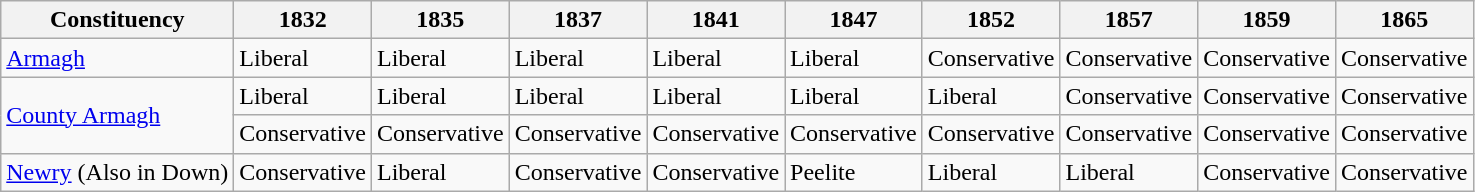<table class=wikitable sortable>
<tr>
<th>Constituency</th>
<th>1832</th>
<th>1835</th>
<th>1837</th>
<th>1841</th>
<th>1847</th>
<th>1852</th>
<th>1857</th>
<th>1859</th>
<th>1865</th>
</tr>
<tr>
<td><a href='#'>Armagh</a></td>
<td bgcolor=>Liberal</td>
<td bgcolor=>Liberal</td>
<td bgcolor=>Liberal</td>
<td bgcolor=>Liberal</td>
<td bgcolor=>Liberal</td>
<td bgcolor=>Conservative</td>
<td bgcolor=>Conservative</td>
<td bgcolor=>Conservative</td>
<td bgcolor=>Conservative</td>
</tr>
<tr>
<td rowspan=2><a href='#'>County Armagh</a></td>
<td bgcolor=>Liberal</td>
<td bgcolor=>Liberal</td>
<td bgcolor=>Liberal</td>
<td bgcolor=>Liberal</td>
<td bgcolor=>Liberal</td>
<td bgcolor=>Liberal</td>
<td bgcolor=>Conservative</td>
<td bgcolor=>Conservative</td>
<td bgcolor=>Conservative</td>
</tr>
<tr>
<td bgcolor=>Conservative</td>
<td bgcolor=>Conservative</td>
<td bgcolor=>Conservative</td>
<td bgcolor=>Conservative</td>
<td bgcolor=>Conservative</td>
<td bgcolor=>Conservative</td>
<td bgcolor=>Conservative</td>
<td bgcolor=>Conservative</td>
<td bgcolor=>Conservative</td>
</tr>
<tr>
<td><a href='#'>Newry</a> (Also in Down)</td>
<td bgcolor=>Conservative</td>
<td bgcolor=>Liberal</td>
<td bgcolor=>Conservative</td>
<td bgcolor=>Conservative</td>
<td bgcolor=>Peelite</td>
<td bgcolor=>Liberal</td>
<td bgcolor=>Liberal</td>
<td bgcolor=>Conservative</td>
<td bgcolor=>Conservative</td>
</tr>
</table>
